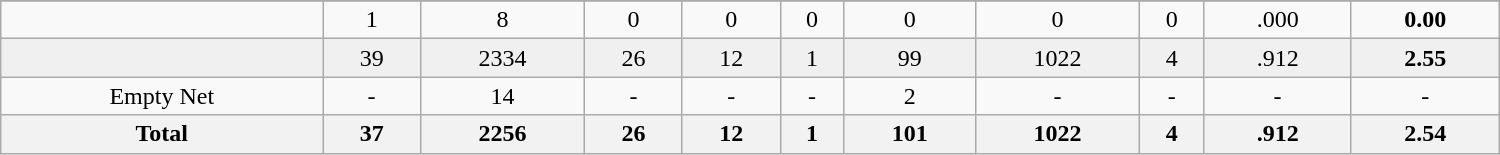<table class="wikitable sortable" width ="1000">
<tr align="center">
</tr>
<tr align="center" bgcolor="">
<td></td>
<td>1</td>
<td>8</td>
<td>0</td>
<td>0</td>
<td>0</td>
<td>0</td>
<td>0</td>
<td>0</td>
<td>.000</td>
<td><strong>0.00</strong></td>
</tr>
<tr align="center" bgcolor="f0f0f0">
<td></td>
<td>39</td>
<td>2334</td>
<td>26</td>
<td>12</td>
<td>1</td>
<td>99</td>
<td>1022</td>
<td>4</td>
<td>.912</td>
<td><strong>2.55</strong></td>
</tr>
<tr align="center" bgcolor="">
<td>Empty Net</td>
<td>-</td>
<td>14</td>
<td>-</td>
<td>-</td>
<td>-</td>
<td>2</td>
<td>-</td>
<td>-</td>
<td>-</td>
<td>-</td>
</tr>
<tr>
<th>Total</th>
<th>37</th>
<th>2256</th>
<th>26</th>
<th>12</th>
<th>1</th>
<th>101</th>
<th>1022</th>
<th>4</th>
<th>.912</th>
<th>2.54</th>
</tr>
</table>
